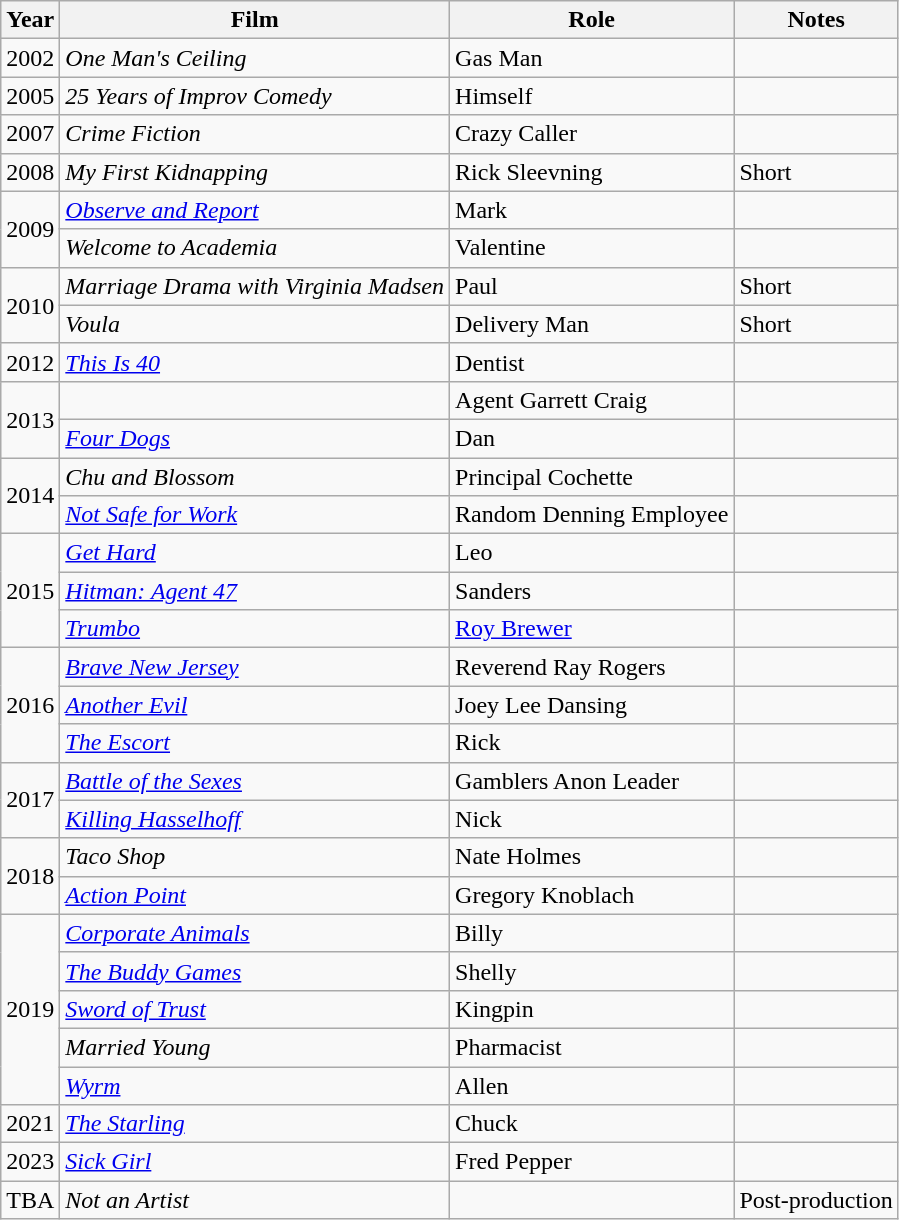<table class="wikitable">
<tr>
<th>Year</th>
<th>Film</th>
<th>Role</th>
<th>Notes</th>
</tr>
<tr>
<td>2002</td>
<td><em>One Man's Ceiling</em></td>
<td>Gas Man</td>
<td></td>
</tr>
<tr>
<td>2005</td>
<td><em>25 Years of Improv Comedy</em></td>
<td>Himself</td>
<td></td>
</tr>
<tr>
<td>2007</td>
<td><em>Crime Fiction</em></td>
<td>Crazy Caller</td>
<td></td>
</tr>
<tr>
<td>2008</td>
<td><em>My First Kidnapping</em></td>
<td>Rick Sleevning</td>
<td>Short</td>
</tr>
<tr>
<td rowspan="2">2009</td>
<td><em><a href='#'>Observe and Report</a></em></td>
<td>Mark</td>
<td></td>
</tr>
<tr>
<td><em>Welcome to Academia</em></td>
<td>Valentine</td>
<td></td>
</tr>
<tr>
<td rowspan="2">2010</td>
<td><em>Marriage Drama with Virginia Madsen</em></td>
<td>Paul</td>
<td>Short</td>
</tr>
<tr>
<td><em>Voula</em></td>
<td>Delivery Man</td>
<td>Short</td>
</tr>
<tr>
<td>2012</td>
<td><em><a href='#'>This Is 40</a></em></td>
<td>Dentist</td>
<td></td>
</tr>
<tr>
<td rowspan="2">2013</td>
<td><em></em></td>
<td>Agent Garrett Craig</td>
<td></td>
</tr>
<tr>
<td><em><a href='#'>Four Dogs</a></em></td>
<td>Dan</td>
<td></td>
</tr>
<tr>
<td rowspan="2">2014</td>
<td><em>Chu and Blossom</em></td>
<td>Principal Cochette</td>
<td></td>
</tr>
<tr>
<td><em><a href='#'>Not Safe for Work</a></em></td>
<td>Random Denning Employee</td>
<td></td>
</tr>
<tr>
<td rowspan="3">2015</td>
<td><em><a href='#'>Get Hard</a></em></td>
<td>Leo</td>
<td></td>
</tr>
<tr>
<td><em><a href='#'>Hitman: Agent 47</a></em></td>
<td>Sanders</td>
<td></td>
</tr>
<tr>
<td><em><a href='#'>Trumbo</a></em></td>
<td><a href='#'>Roy Brewer</a></td>
<td></td>
</tr>
<tr>
<td rowspan="3">2016</td>
<td><em><a href='#'>Brave New Jersey</a></em></td>
<td>Reverend Ray Rogers</td>
<td></td>
</tr>
<tr>
<td><em><a href='#'>Another Evil</a></em></td>
<td>Joey Lee Dansing</td>
<td></td>
</tr>
<tr>
<td><em><a href='#'>The Escort</a></em></td>
<td>Rick</td>
<td></td>
</tr>
<tr>
<td rowspan="2">2017</td>
<td><em><a href='#'>Battle of the Sexes</a></em></td>
<td>Gamblers Anon Leader</td>
<td></td>
</tr>
<tr>
<td><em><a href='#'>Killing Hasselhoff</a></em></td>
<td>Nick</td>
<td></td>
</tr>
<tr>
<td rowspan="2">2018</td>
<td><em>Taco Shop</em></td>
<td>Nate Holmes</td>
<td></td>
</tr>
<tr>
<td><em><a href='#'>Action Point</a></em></td>
<td>Gregory Knoblach</td>
<td></td>
</tr>
<tr>
<td rowspan="5">2019</td>
<td><em><a href='#'>Corporate Animals</a></em></td>
<td>Billy</td>
<td></td>
</tr>
<tr>
<td><em><a href='#'>The Buddy Games</a></em></td>
<td>Shelly</td>
<td></td>
</tr>
<tr>
<td><em><a href='#'>Sword of Trust</a></em></td>
<td>Kingpin</td>
<td></td>
</tr>
<tr>
<td><em>Married Young</em></td>
<td>Pharmacist</td>
<td></td>
</tr>
<tr>
<td><em><a href='#'>Wyrm</a></em></td>
<td>Allen</td>
<td></td>
</tr>
<tr>
<td>2021</td>
<td><em><a href='#'>The Starling</a></em></td>
<td>Chuck</td>
<td></td>
</tr>
<tr>
<td>2023</td>
<td><em><a href='#'>Sick Girl</a></em></td>
<td>Fred Pepper</td>
<td></td>
</tr>
<tr>
<td>TBA</td>
<td><em>Not an Artist</em></td>
<td></td>
<td>Post-production</td>
</tr>
</table>
